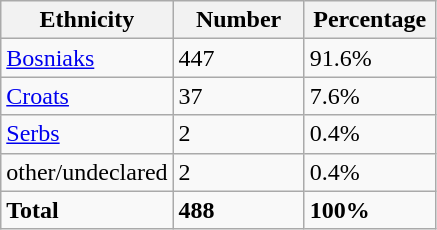<table class="wikitable">
<tr>
<th width="100px">Ethnicity</th>
<th width="80px">Number</th>
<th width="80px">Percentage</th>
</tr>
<tr>
<td><a href='#'>Bosniaks</a></td>
<td>447</td>
<td>91.6%</td>
</tr>
<tr>
<td><a href='#'>Croats</a></td>
<td>37</td>
<td>7.6%</td>
</tr>
<tr>
<td><a href='#'>Serbs</a></td>
<td>2</td>
<td>0.4%</td>
</tr>
<tr>
<td>other/undeclared</td>
<td>2</td>
<td>0.4%</td>
</tr>
<tr>
<td><strong>Total</strong></td>
<td><strong>488</strong></td>
<td><strong>100%</strong></td>
</tr>
</table>
